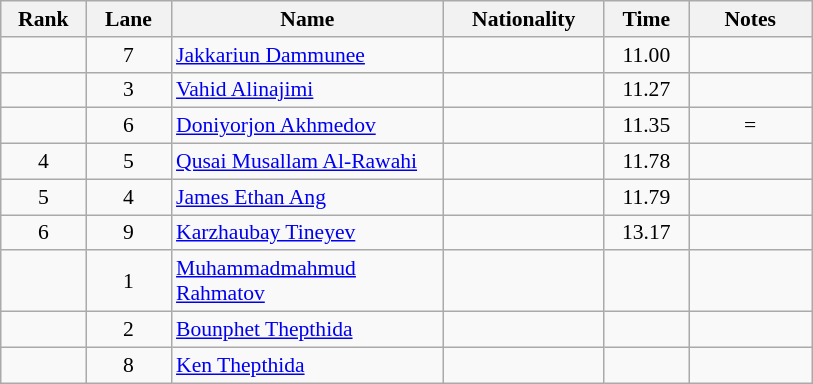<table class="wikitable sortable" style="font-size:90%; text-align:center">
<tr>
<th width="50">Rank</th>
<th width="50">Lane</th>
<th width="175">Name</th>
<th width="100">Nationality</th>
<th width="50">Time</th>
<th width="75">Notes</th>
</tr>
<tr>
<td></td>
<td>7</td>
<td align="left"><a href='#'>Jakkariun Dammunee</a></td>
<td align="left"></td>
<td>11.00</td>
<td></td>
</tr>
<tr>
<td></td>
<td>3</td>
<td align="left"><a href='#'>Vahid Alinajimi</a></td>
<td align="left"></td>
<td>11.27</td>
<td></td>
</tr>
<tr>
<td></td>
<td>6</td>
<td align="left"><a href='#'>Doniyorjon Akhmedov</a></td>
<td align="left"></td>
<td>11.35</td>
<td>=</td>
</tr>
<tr>
<td>4</td>
<td>5</td>
<td align="left"><a href='#'>Qusai Musallam Al-Rawahi</a></td>
<td align="left"></td>
<td>11.78</td>
<td></td>
</tr>
<tr>
<td>5</td>
<td>4</td>
<td align="left"><a href='#'>James Ethan Ang</a></td>
<td align="left"></td>
<td>11.79</td>
<td></td>
</tr>
<tr>
<td>6</td>
<td>9</td>
<td align="left"><a href='#'>Karzhaubay Tineyev</a></td>
<td align="left"></td>
<td>13.17</td>
<td></td>
</tr>
<tr>
<td></td>
<td>1</td>
<td align="left"><a href='#'>Muhammadmahmud Rahmatov</a></td>
<td align="left"></td>
<td></td>
<td></td>
</tr>
<tr>
<td></td>
<td>2</td>
<td align="left"><a href='#'>Bounphet Thepthida</a></td>
<td align="left"></td>
<td></td>
<td></td>
</tr>
<tr>
<td></td>
<td>8</td>
<td align="left"><a href='#'>Ken Thepthida</a></td>
<td align="left"></td>
<td></td>
<td></td>
</tr>
</table>
